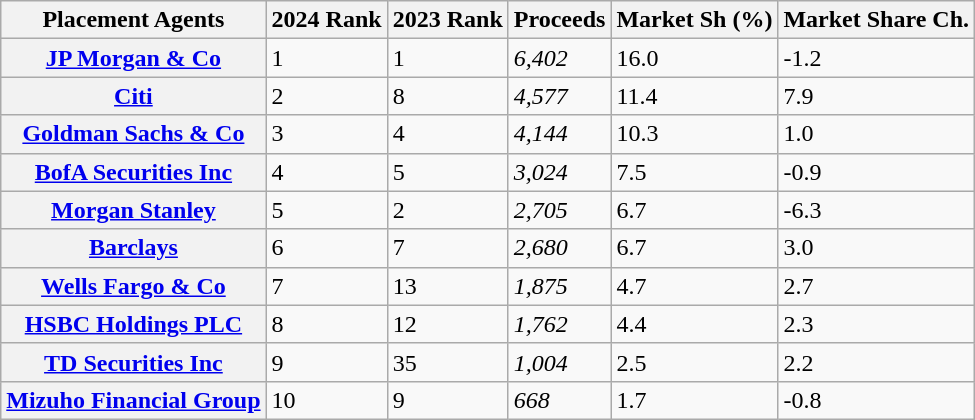<table class="wikitable">
<tr>
<th scope="col">Placement Agents</th>
<th scope="col">2024 Rank</th>
<th scope="col">2023 Rank</th>
<th scope="col">Proceeds</th>
<th scope="col">Market Sh (%)</th>
<th scope="col">Market Share Ch.</th>
</tr>
<tr>
<th scope="row"><a href='#'>JP Morgan & Co</a></th>
<td>1</td>
<td>1</td>
<td><em>6,402</em></td>
<td>16.0</td>
<td>-1.2</td>
</tr>
<tr>
<th scope="row"><a href='#'>Citi</a></th>
<td>2</td>
<td>8</td>
<td><em>4,577</em></td>
<td>11.4</td>
<td>7.9</td>
</tr>
<tr>
<th scope="row"><a href='#'>Goldman Sachs & Co</a></th>
<td>3</td>
<td>4</td>
<td><em>4,144</em></td>
<td>10.3</td>
<td>1.0</td>
</tr>
<tr>
<th scope="row"><a href='#'>BofA Securities Inc</a></th>
<td>4</td>
<td>5</td>
<td><em>3,024</em></td>
<td>7.5</td>
<td>-0.9</td>
</tr>
<tr>
<th scope="row"><a href='#'>Morgan Stanley</a></th>
<td>5</td>
<td>2</td>
<td><em>2,705</em></td>
<td>6.7</td>
<td>-6.3</td>
</tr>
<tr>
<th scope="row"><a href='#'>Barclays</a></th>
<td>6</td>
<td>7</td>
<td><em>2,680</em></td>
<td>6.7</td>
<td>3.0</td>
</tr>
<tr>
<th scope="row"><a href='#'>Wells Fargo & Co</a></th>
<td>7</td>
<td>13</td>
<td><em>1,875</em></td>
<td>4.7</td>
<td>2.7</td>
</tr>
<tr>
<th scope="row"><a href='#'>HSBC Holdings PLC</a></th>
<td>8</td>
<td>12</td>
<td><em>1,762</em></td>
<td>4.4</td>
<td>2.3</td>
</tr>
<tr>
<th scope="row"><a href='#'>TD Securities Inc</a></th>
<td>9</td>
<td>35</td>
<td><em>1,004</em></td>
<td>2.5</td>
<td>2.2</td>
</tr>
<tr>
<th scope="row"><a href='#'>Mizuho Financial Group</a></th>
<td>10</td>
<td>9</td>
<td><em>668</em></td>
<td>1.7</td>
<td>-0.8</td>
</tr>
</table>
